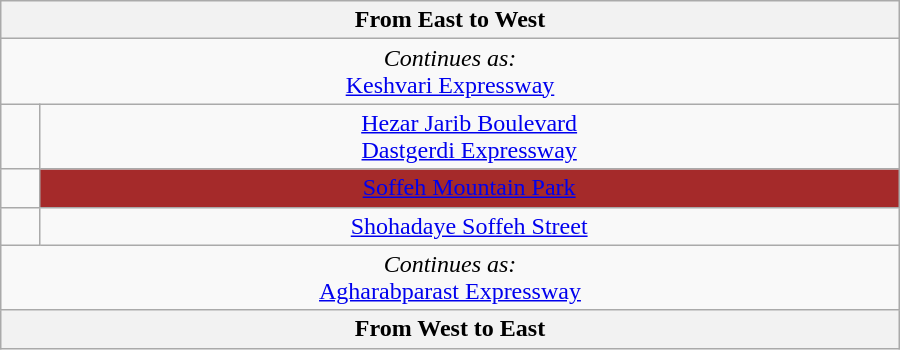<table class="wikitable" style="text-align:center" width="600px">
<tr>
<th text-align="center" colspan="3"> From East to West </th>
</tr>
<tr>
<td colspan="7" align="center"><em>Continues as:</em><br> <a href='#'>Keshvari Expressway</a></td>
</tr>
<tr>
<td><br></td>
<td> <a href='#'>Hezar Jarib Boulevard</a><br> <a href='#'>Dastgerdi Expressway</a></td>
</tr>
<tr>
<td></td>
<td text-align="center" colspan="3" style="background: brown; color: white;"><a href='#'><span>Soffeh Mountain Park</span></a></td>
</tr>
<tr>
<td><br></td>
<td> <a href='#'>Shohadaye Soffeh Street</a></td>
</tr>
<tr>
<td colspan="7" align="center"><em>Continues as:</em><br> <a href='#'>Agharabparast Expressway</a></td>
</tr>
<tr>
<th text-align="center" colspan="3"> From West to East </th>
</tr>
</table>
